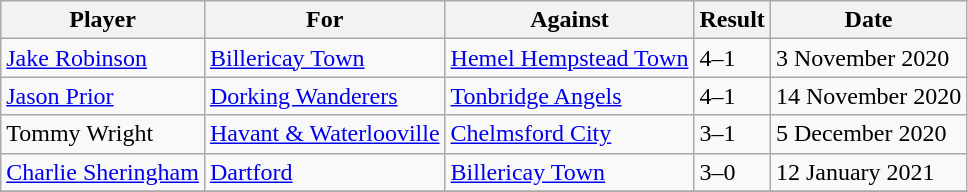<table class="wikitable">
<tr>
<th>Player</th>
<th>For</th>
<th>Against</th>
<th>Result</th>
<th>Date</th>
</tr>
<tr>
<td> <a href='#'>Jake Robinson</a></td>
<td><a href='#'>Billericay Town</a></td>
<td><a href='#'>Hemel Hempstead Town</a></td>
<td>4–1</td>
<td>3 November 2020</td>
</tr>
<tr>
<td> <a href='#'>Jason Prior</a></td>
<td><a href='#'>Dorking Wanderers</a></td>
<td><a href='#'>Tonbridge Angels</a></td>
<td>4–1</td>
<td>14 November 2020</td>
</tr>
<tr>
<td> Tommy Wright</td>
<td><a href='#'>Havant & Waterlooville</a></td>
<td><a href='#'>Chelmsford City</a></td>
<td>3–1</td>
<td>5  December 2020</td>
</tr>
<tr>
<td> <a href='#'>Charlie Sheringham</a></td>
<td><a href='#'>Dartford</a></td>
<td><a href='#'>Billericay Town</a></td>
<td>3–0</td>
<td>12 January 2021</td>
</tr>
<tr>
</tr>
</table>
